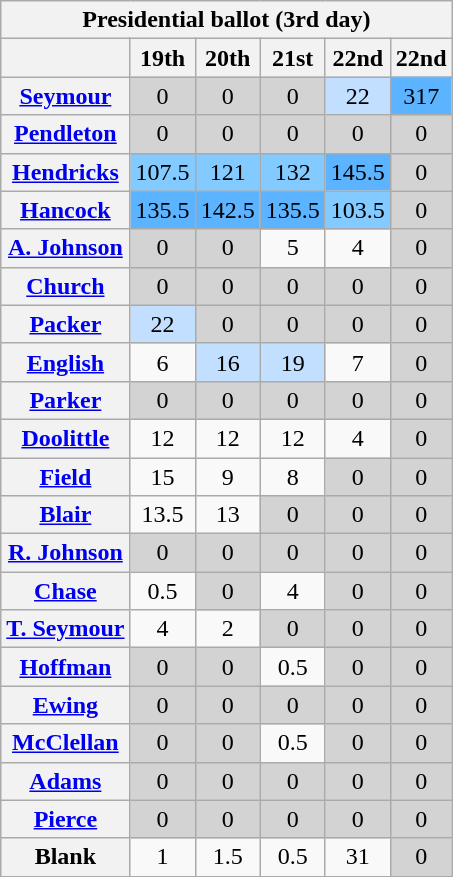<table class="wikitable sortable" style="text-align:center">
<tr>
<th colspan="6"><strong>Presidential ballot (3rd day)</strong></th>
</tr>
<tr>
<th></th>
<th>19th</th>
<th>20th</th>
<th>21st</th>
<th>22nd</th>
<th>22nd</th>
</tr>
<tr>
<th><a href='#'>Seymour</a></th>
<td style="background:#d3d3d3">0</td>
<td style="background:#d3d3d3">0</td>
<td style="background:#d3d3d3">0</td>
<td style="background:#c2dfff">22</td>
<td style="background:#5cb3ff">317</td>
</tr>
<tr>
<th><a href='#'>Pendleton</a></th>
<td style="background:#d3d3d3">0</td>
<td style="background:#d3d3d3">0</td>
<td style="background:#d3d3d3">0</td>
<td style="background:#d3d3d3">0</td>
<td style="background:#d3d3d3">0</td>
</tr>
<tr>
<th><a href='#'>Hendricks</a></th>
<td style="background:#82caff">107.5</td>
<td style="background:#82caff">121</td>
<td style="background:#82caff">132</td>
<td style="background:#5cb3ff">145.5</td>
<td style="background:#d3d3d3">0</td>
</tr>
<tr>
<th><a href='#'>Hancock</a></th>
<td style="background:#5cb3ff">135.5</td>
<td style="background:#5cb3ff">142.5</td>
<td style="background:#5cb3ff">135.5</td>
<td style="background:#82caff">103.5</td>
<td style="background:#d3d3d3">0</td>
</tr>
<tr>
<th><a href='#'>A. Johnson</a></th>
<td style="background:#d3d3d3">0</td>
<td style="background:#d3d3d3">0</td>
<td>5</td>
<td>4</td>
<td style="background:#d3d3d3">0</td>
</tr>
<tr>
<th><a href='#'>Church</a></th>
<td style="background:#d3d3d3">0</td>
<td style="background:#d3d3d3">0</td>
<td style="background:#d3d3d3">0</td>
<td style="background:#d3d3d3">0</td>
<td style="background:#d3d3d3">0</td>
</tr>
<tr>
<th><a href='#'>Packer</a></th>
<td style="background:#c2dfff">22</td>
<td style="background:#d3d3d3">0</td>
<td style="background:#d3d3d3">0</td>
<td style="background:#d3d3d3">0</td>
<td style="background:#d3d3d3">0</td>
</tr>
<tr>
<th><a href='#'>English</a></th>
<td>6</td>
<td style="background:#c2dfff">16</td>
<td style="background:#c2dfff">19</td>
<td>7</td>
<td style="background:#d3d3d3">0</td>
</tr>
<tr>
<th><a href='#'>Parker</a></th>
<td style="background:#d3d3d3">0</td>
<td style="background:#d3d3d3">0</td>
<td style="background:#d3d3d3">0</td>
<td style="background:#d3d3d3">0</td>
<td style="background:#d3d3d3">0</td>
</tr>
<tr>
<th><a href='#'>Doolittle</a></th>
<td>12</td>
<td>12</td>
<td>12</td>
<td>4</td>
<td style="background:#d3d3d3">0</td>
</tr>
<tr>
<th><a href='#'>Field</a></th>
<td>15</td>
<td>9</td>
<td>8</td>
<td style="background:#d3d3d3">0</td>
<td style="background:#d3d3d3">0</td>
</tr>
<tr>
<th><a href='#'>Blair</a></th>
<td>13.5</td>
<td>13</td>
<td style="background:#d3d3d3">0</td>
<td style="background:#d3d3d3">0</td>
<td style="background:#d3d3d3">0</td>
</tr>
<tr>
<th><a href='#'>R. Johnson</a></th>
<td style="background:#d3d3d3">0</td>
<td style="background:#d3d3d3">0</td>
<td style="background:#d3d3d3">0</td>
<td style="background:#d3d3d3">0</td>
<td style="background:#d3d3d3">0</td>
</tr>
<tr>
<th><a href='#'>Chase</a></th>
<td>0.5</td>
<td style="background:#d3d3d3">0</td>
<td>4</td>
<td style="background:#d3d3d3">0</td>
<td style="background:#d3d3d3">0</td>
</tr>
<tr>
<th><a href='#'>T. Seymour</a></th>
<td>4</td>
<td>2</td>
<td style="background:#d3d3d3">0</td>
<td style="background:#d3d3d3">0</td>
<td style="background:#d3d3d3">0</td>
</tr>
<tr>
<th><a href='#'>Hoffman</a></th>
<td style="background:#d3d3d3">0</td>
<td style="background:#d3d3d3">0</td>
<td>0.5</td>
<td style="background:#d3d3d3">0</td>
<td style="background:#d3d3d3">0</td>
</tr>
<tr>
<th><a href='#'>Ewing</a></th>
<td style="background:#d3d3d3">0</td>
<td style="background:#d3d3d3">0</td>
<td style="background:#d3d3d3">0</td>
<td style="background:#d3d3d3">0</td>
<td style="background:#d3d3d3">0</td>
</tr>
<tr>
<th><a href='#'>McClellan</a></th>
<td style="background:#d3d3d3">0</td>
<td style="background:#d3d3d3">0</td>
<td>0.5</td>
<td style="background:#d3d3d3">0</td>
<td style="background:#d3d3d3">0</td>
</tr>
<tr>
<th><a href='#'>Adams</a></th>
<td style="background:#d3d3d3">0</td>
<td style="background:#d3d3d3">0</td>
<td style="background:#d3d3d3">0</td>
<td style="background:#d3d3d3">0</td>
<td style="background:#d3d3d3">0</td>
</tr>
<tr>
<th><a href='#'>Pierce</a></th>
<td style="background:#d3d3d3">0</td>
<td style="background:#d3d3d3">0</td>
<td style="background:#d3d3d3">0</td>
<td style="background:#d3d3d3">0</td>
<td style="background:#d3d3d3">0</td>
</tr>
<tr>
<th>Blank</th>
<td>1</td>
<td>1.5</td>
<td>0.5</td>
<td>31</td>
<td style="background:#d3d3d3">0</td>
</tr>
</table>
